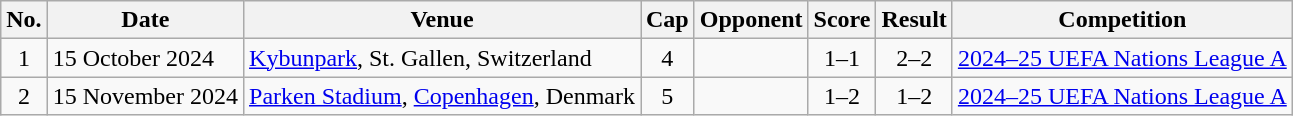<table class="wikitable">
<tr>
<th scope="col">No.</th>
<th scope="col">Date</th>
<th scope="col">Venue</th>
<th scope="col">Cap</th>
<th scope="col">Opponent</th>
<th scope="col">Score</th>
<th scope="col">Result</th>
<th scope="col">Competition</th>
</tr>
<tr>
<td style="text-align: center;">1</td>
<td>15 October 2024</td>
<td><a href='#'>Kybunpark</a>, St. Gallen, Switzerland</td>
<td style="text-align: center;">4</td>
<td></td>
<td style="text-align: center;">1–1</td>
<td style="text-align: center;">2–2</td>
<td><a href='#'>2024–25 UEFA Nations League A</a></td>
</tr>
<tr>
<td style="text-align: center;">2</td>
<td>15 November 2024</td>
<td><a href='#'>Parken Stadium</a>, <a href='#'>Copenhagen</a>, Denmark</td>
<td style="text-align: center;">5</td>
<td></td>
<td style="text-align: center;">1–2</td>
<td style="text-align: center;">1–2</td>
<td><a href='#'>2024–25 UEFA Nations League A</a></td>
</tr>
</table>
